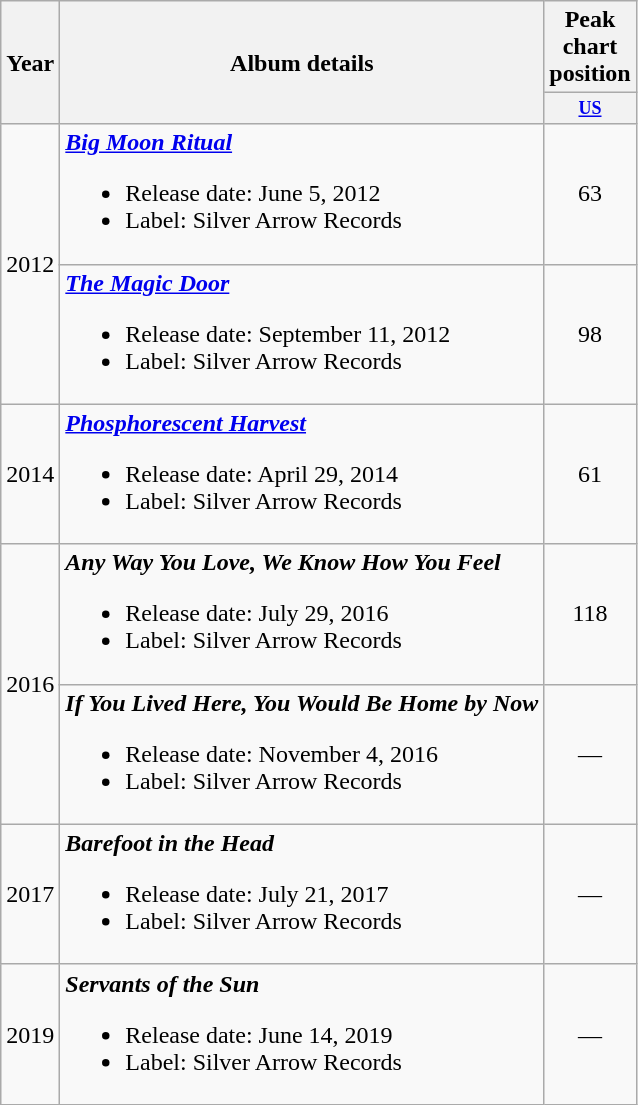<table class="wikitable" style="text-align: center;">
<tr>
<th rowspan="2">Year</th>
<th rowspan="2">Album details</th>
<th>Peak chart position</th>
</tr>
<tr>
<th style="width:3em;font-size:75%"><a href='#'>US</a></th>
</tr>
<tr>
<td rowspan=2>2012</td>
<td style="text-align:left;"><strong><em><a href='#'>Big Moon Ritual</a></em></strong><br><ul><li>Release date: June 5, 2012</li><li>Label: Silver Arrow Records</li></ul></td>
<td>63</td>
</tr>
<tr>
<td style="text-align:left;"><strong><em><a href='#'>The Magic Door</a></em></strong><br><ul><li>Release date: September 11, 2012</li><li>Label: Silver Arrow Records</li></ul></td>
<td>98</td>
</tr>
<tr>
<td>2014</td>
<td style="text-align:left;"><strong><em><a href='#'>Phosphorescent Harvest</a></em></strong><br><ul><li>Release date: April 29, 2014</li><li>Label: Silver Arrow Records</li></ul></td>
<td>61</td>
</tr>
<tr>
<td rowspan=2>2016</td>
<td style="text-align:left;"><strong><em>Any Way You Love, We Know How You Feel</em></strong><br><ul><li>Release date: July 29, 2016</li><li>Label: Silver Arrow Records</li></ul></td>
<td>118</td>
</tr>
<tr>
<td style="text-align:left;"><strong><em>If You Lived Here, You Would Be Home by Now</em></strong><br><ul><li>Release date: November 4, 2016</li><li>Label: Silver Arrow Records</li></ul></td>
<td>—</td>
</tr>
<tr>
<td>2017</td>
<td style="text-align:left;"><strong><em>Barefoot in the Head</em></strong><br><ul><li>Release date: July 21, 2017</li><li>Label: Silver Arrow Records</li></ul></td>
<td>—</td>
</tr>
<tr>
<td>2019</td>
<td style="text-align:left;"><strong><em>Servants of the Sun</em></strong><br><ul><li>Release date: June 14, 2019</li><li>Label: Silver Arrow Records</li></ul></td>
<td>—</td>
</tr>
</table>
